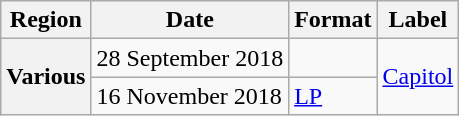<table class="wikitable plainrowheaders">
<tr>
<th scope="col">Region</th>
<th scope="col">Date</th>
<th scope="col">Format</th>
<th scope="col">Label</th>
</tr>
<tr>
<th scope="row" rowspan="2">Various</th>
<td>28 September 2018</td>
<td></td>
<td rowspan="2"><a href='#'>Capitol</a></td>
</tr>
<tr>
<td>16 November 2018</td>
<td><a href='#'>LP</a></td>
</tr>
</table>
